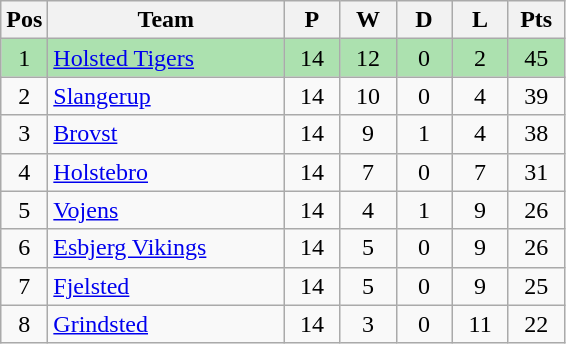<table class="wikitable" style="font-size: 100%">
<tr>
<th width=20>Pos</th>
<th width=150>Team</th>
<th width=30>P</th>
<th width=30>W</th>
<th width=30>D</th>
<th width=30>L</th>
<th width=30>Pts</th>
</tr>
<tr align=center style="background:#ACE1AF;">
<td>1</td>
<td align="left"><a href='#'>Holsted Tigers</a></td>
<td>14</td>
<td>12</td>
<td>0</td>
<td>2</td>
<td>45</td>
</tr>
<tr align=center>
<td>2</td>
<td align="left"><a href='#'>Slangerup</a></td>
<td>14</td>
<td>10</td>
<td>0</td>
<td>4</td>
<td>39</td>
</tr>
<tr align=center>
<td>3</td>
<td align="left"><a href='#'>Brovst</a></td>
<td>14</td>
<td>9</td>
<td>1</td>
<td>4</td>
<td>38</td>
</tr>
<tr align=center>
<td>4</td>
<td align="left"><a href='#'>Holstebro</a></td>
<td>14</td>
<td>7</td>
<td>0</td>
<td>7</td>
<td>31</td>
</tr>
<tr align=center>
<td>5</td>
<td align="left"><a href='#'>Vojens</a></td>
<td>14</td>
<td>4</td>
<td>1</td>
<td>9</td>
<td>26</td>
</tr>
<tr align=center>
<td>6</td>
<td align="left"><a href='#'>Esbjerg Vikings</a></td>
<td>14</td>
<td>5</td>
<td>0</td>
<td>9</td>
<td>26</td>
</tr>
<tr align=center>
<td>7</td>
<td align="left"><a href='#'>Fjelsted</a></td>
<td>14</td>
<td>5</td>
<td>0</td>
<td>9</td>
<td>25</td>
</tr>
<tr align=center>
<td>8</td>
<td align="left"><a href='#'>Grindsted</a></td>
<td>14</td>
<td>3</td>
<td>0</td>
<td>11</td>
<td>22</td>
</tr>
</table>
